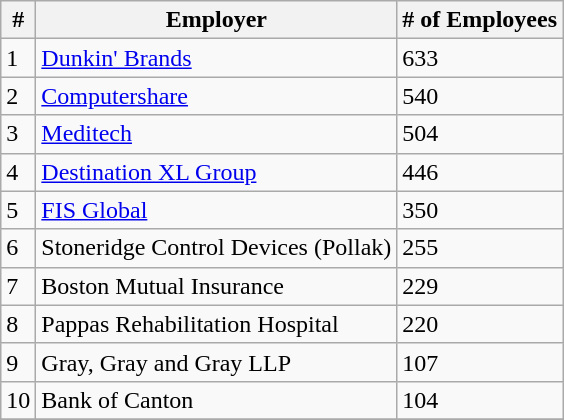<table class="wikitable">
<tr>
<th>#</th>
<th>Employer</th>
<th># of Employees</th>
</tr>
<tr>
<td>1</td>
<td><a href='#'>Dunkin' Brands</a></td>
<td>633</td>
</tr>
<tr>
<td>2</td>
<td><a href='#'>Computershare</a></td>
<td>540</td>
</tr>
<tr>
<td>3</td>
<td><a href='#'>Meditech</a></td>
<td>504</td>
</tr>
<tr>
<td>4</td>
<td><a href='#'>Destination XL Group</a></td>
<td>446</td>
</tr>
<tr>
<td>5</td>
<td><a href='#'>FIS Global</a></td>
<td>350</td>
</tr>
<tr>
<td>6</td>
<td>Stoneridge Control Devices (Pollak)</td>
<td>255</td>
</tr>
<tr>
<td>7</td>
<td>Boston Mutual Insurance</td>
<td>229</td>
</tr>
<tr>
<td>8</td>
<td>Pappas Rehabilitation Hospital</td>
<td>220</td>
</tr>
<tr>
<td>9</td>
<td>Gray, Gray and Gray LLP</td>
<td>107</td>
</tr>
<tr>
<td>10</td>
<td>Bank of Canton</td>
<td>104</td>
</tr>
<tr>
</tr>
</table>
